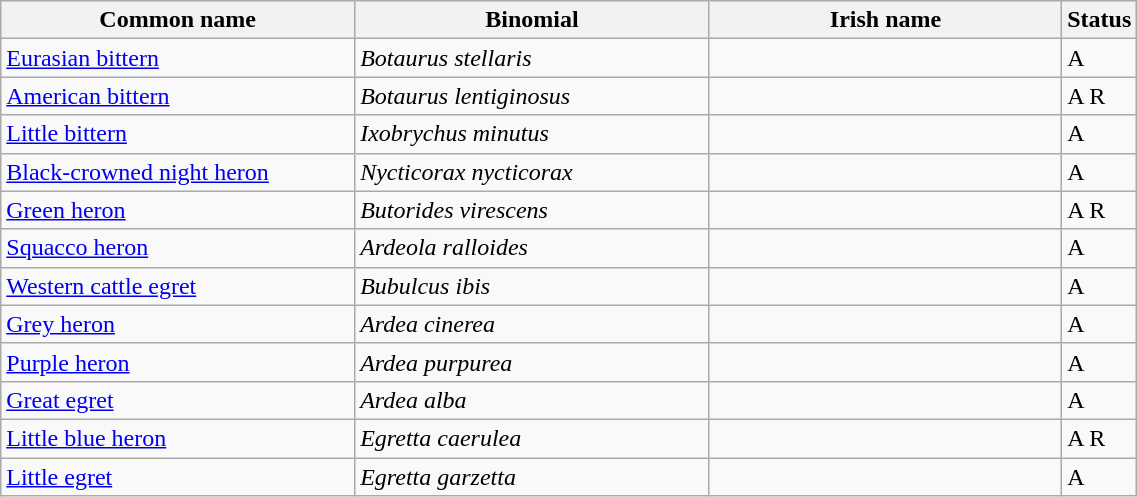<table width=60% class="wikitable">
<tr>
<th width=32%>Common name</th>
<th width=32%>Binomial</th>
<th width=32%>Irish name</th>
<th width=4%>Status</th>
</tr>
<tr>
<td><a href='#'>Eurasian bittern</a></td>
<td><em>Botaurus stellaris</em></td>
<td></td>
<td>A</td>
</tr>
<tr>
<td><a href='#'>American bittern</a></td>
<td><em>Botaurus lentiginosus</em></td>
<td></td>
<td>A R</td>
</tr>
<tr>
<td><a href='#'>Little bittern</a></td>
<td><em>Ixobrychus minutus</em></td>
<td></td>
<td>A</td>
</tr>
<tr>
<td><a href='#'>Black-crowned night heron</a></td>
<td><em>Nycticorax nycticorax</em></td>
<td></td>
<td>A</td>
</tr>
<tr>
<td><a href='#'>Green heron</a></td>
<td><em>Butorides virescens</em></td>
<td></td>
<td>A R</td>
</tr>
<tr>
<td><a href='#'>Squacco heron</a></td>
<td><em>Ardeola ralloides</em></td>
<td></td>
<td>A</td>
</tr>
<tr>
<td><a href='#'>Western cattle egret</a></td>
<td><em>Bubulcus ibis</em></td>
<td></td>
<td>A</td>
</tr>
<tr>
<td><a href='#'>Grey heron</a></td>
<td><em>Ardea cinerea</em></td>
<td></td>
<td>A</td>
</tr>
<tr>
<td><a href='#'>Purple heron</a></td>
<td><em>Ardea purpurea</em></td>
<td></td>
<td>A</td>
</tr>
<tr>
<td><a href='#'>Great egret</a></td>
<td><em>Ardea alba</em></td>
<td></td>
<td>A</td>
</tr>
<tr>
<td><a href='#'>Little blue heron</a></td>
<td><em>Egretta caerulea</em></td>
<td></td>
<td>A R</td>
</tr>
<tr>
<td><a href='#'>Little egret</a></td>
<td><em>Egretta garzetta</em></td>
<td></td>
<td>A</td>
</tr>
</table>
